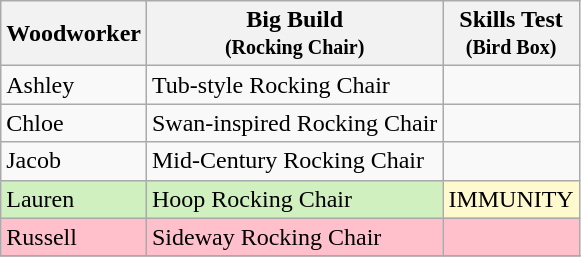<table class="wikitable" style="text-align:center;">
<tr>
<th>Woodworker</th>
<th>Big Build<br><small>(Rocking Chair)</small></th>
<th>Skills Test<br><small>(Bird Box)</small></th>
</tr>
<tr>
<td align="left">Ashley</td>
<td align="left">Tub-style Rocking Chair</td>
<td></td>
</tr>
<tr>
<td align="left">Chloe</td>
<td align="left">Swan-inspired Rocking Chair</td>
<td></td>
</tr>
<tr>
<td align="left">Jacob</td>
<td align="left">Mid-Century Rocking Chair</td>
<td></td>
</tr>
<tr style="background:#d0f0c0;">
<td align="left">Lauren</td>
<td align="left">Hoop Rocking Chair</td>
<td colspan="1" style="background:lemonchiffon;">IMMUNITY</td>
</tr>
<tr style="background:Pink;">
<td align="left">Russell</td>
<td align="left">Sideway Rocking Chair</td>
<td></td>
</tr>
<tr>
</tr>
</table>
